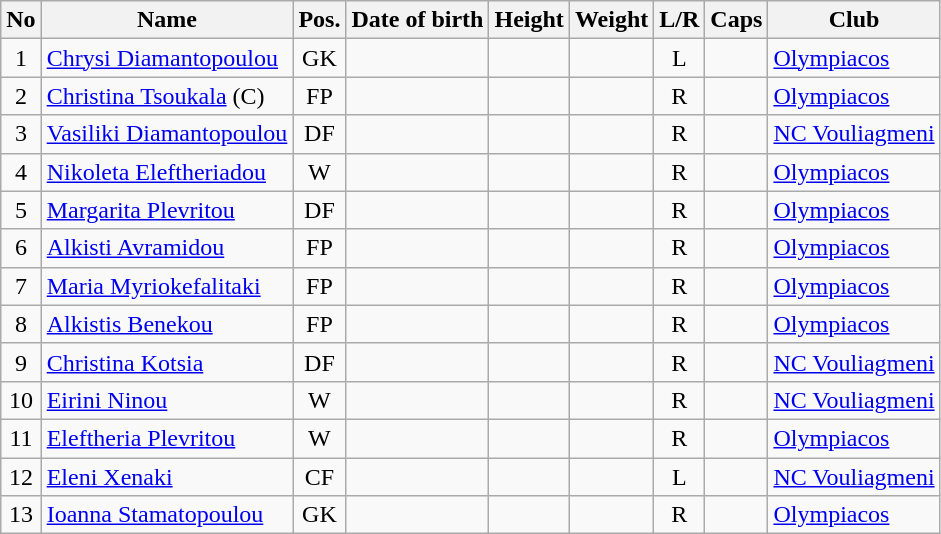<table class="wikitable sortable" text-align:center;">
<tr>
<th>No</th>
<th>Name</th>
<th>Pos.</th>
<th>Date of birth</th>
<th>Height</th>
<th>Weight</th>
<th>L/R</th>
<th>Caps</th>
<th>Club</th>
</tr>
<tr>
<td style="text-align:center;">1</td>
<td style="text-align:left;"><a href='#'>Chrysi Diamantopoulou</a></td>
<td style="text-align:center;">GK</td>
<td style="text-align:left;"></td>
<td></td>
<td></td>
<td style="text-align:center;">L</td>
<td style="text-align:center;"></td>
<td style="text-align:left;"> <a href='#'>Olympiacos</a></td>
</tr>
<tr>
<td style="text-align:center;">2</td>
<td style="text-align:left;"><a href='#'>Christina Tsoukala</a> (C)</td>
<td style="text-align:center;">FP</td>
<td style="text-align:left;"></td>
<td></td>
<td></td>
<td style="text-align:center;">R</td>
<td style="text-align:center;"></td>
<td style="text-align:left;"> <a href='#'>Olympiacos</a></td>
</tr>
<tr>
<td style="text-align:center;">3</td>
<td style="text-align:left;"><a href='#'>Vasiliki Diamantopoulou</a></td>
<td style="text-align:center;">DF</td>
<td style="text-align:left;"></td>
<td></td>
<td></td>
<td style="text-align:center;">R</td>
<td style="text-align:center;"></td>
<td style="text-align:left;"> <a href='#'>NC Vouliagmeni</a></td>
</tr>
<tr>
<td style="text-align:center;">4</td>
<td style="text-align:left;"><a href='#'>Nikoleta Eleftheriadou</a></td>
<td style="text-align:center;">W</td>
<td style="text-align:left;"></td>
<td></td>
<td></td>
<td style="text-align:center;">R</td>
<td style="text-align:center;"></td>
<td style="text-align:left;"> <a href='#'>Olympiacos</a></td>
</tr>
<tr>
<td style="text-align:center;">5</td>
<td style="text-align:left;"><a href='#'>Margarita Plevritou</a></td>
<td style="text-align:center;">DF</td>
<td style="text-align:left;"></td>
<td></td>
<td></td>
<td style="text-align:center;">R</td>
<td style="text-align:center;"></td>
<td style="text-align:left;"> <a href='#'>Olympiacos</a></td>
</tr>
<tr>
<td style="text-align:center;">6</td>
<td style="text-align:left;"><a href='#'>Alkisti Avramidou</a></td>
<td style="text-align:center;">FP</td>
<td style="text-align:left;"></td>
<td></td>
<td></td>
<td style="text-align:center;">R</td>
<td style="text-align:center;"></td>
<td style="text-align:left;"> <a href='#'>Olympiacos</a></td>
</tr>
<tr>
<td style="text-align:center;">7</td>
<td style="text-align:left;"><a href='#'>Maria Myriokefalitaki</a></td>
<td style="text-align:center;">FP</td>
<td style="text-align:left;"></td>
<td></td>
<td></td>
<td style="text-align:center;">R</td>
<td style="text-align:center;"></td>
<td style="text-align:left;"> <a href='#'>Olympiacos</a></td>
</tr>
<tr>
<td style="text-align:center;">8</td>
<td style="text-align:left;"><a href='#'>Alkistis Benekou</a></td>
<td style="text-align:center;">FP</td>
<td style="text-align:left;"></td>
<td></td>
<td></td>
<td style="text-align:center;">R</td>
<td style="text-align:center;"></td>
<td style="text-align:left;"> <a href='#'>Olympiacos</a></td>
</tr>
<tr>
<td style="text-align:center;">9</td>
<td style="text-align:left;"><a href='#'>Christina Kotsia</a></td>
<td style="text-align:center;">DF</td>
<td style="text-align:left;"></td>
<td></td>
<td></td>
<td style="text-align:center;">R</td>
<td style="text-align:center;"></td>
<td style="text-align:left;"> <a href='#'>NC Vouliagmeni</a></td>
</tr>
<tr>
<td style="text-align:center;">10</td>
<td style="text-align:left;"><a href='#'>Eirini Ninou</a></td>
<td style="text-align:center;">W</td>
<td style="text-align:left;"></td>
<td></td>
<td></td>
<td style="text-align:center;">R</td>
<td style="text-align:center;"></td>
<td style="text-align:left;"> <a href='#'>NC Vouliagmeni</a></td>
</tr>
<tr>
<td style="text-align:center;">11</td>
<td style="text-align:left;"><a href='#'>Eleftheria Plevritou</a></td>
<td style="text-align:center;">W</td>
<td style="text-align:left;"></td>
<td></td>
<td></td>
<td style="text-align:center;">R</td>
<td style="text-align:center;"></td>
<td style="text-align:left;"> <a href='#'>Olympiacos</a></td>
</tr>
<tr>
<td style="text-align:center;">12</td>
<td style="text-align:left;"><a href='#'>Eleni Xenaki</a></td>
<td style="text-align:center;">CF</td>
<td style="text-align:left;"></td>
<td></td>
<td></td>
<td style="text-align:center;">L</td>
<td style="text-align:center;"></td>
<td style="text-align:left;"> <a href='#'>NC Vouliagmeni</a></td>
</tr>
<tr>
<td style="text-align:center;">13</td>
<td style="text-align:left;"><a href='#'>Ioanna Stamatopoulou</a></td>
<td style="text-align:center;">GK</td>
<td style="text-align:left;"></td>
<td></td>
<td></td>
<td style="text-align:center;">R</td>
<td style="text-align:center;"></td>
<td style="text-align:left;"> <a href='#'>Olympiacos</a></td>
</tr>
</table>
